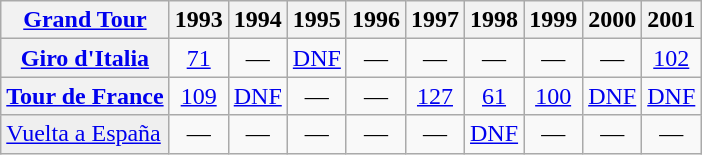<table class="wikitable plainrowheaders">
<tr>
<th scope="col"><a href='#'>Grand Tour</a></th>
<th scope="col">1993</th>
<th scope="col">1994</th>
<th scope="col">1995</th>
<th scope="col">1996</th>
<th scope="col">1997</th>
<th scope="col">1998</th>
<th scope="col">1999</th>
<th scope="col">2000</th>
<th scope="col">2001</th>
</tr>
<tr style="text-align:center;">
<th scope="row"> <a href='#'>Giro d'Italia</a></th>
<td><a href='#'>71</a></td>
<td>—</td>
<td><a href='#'>DNF</a></td>
<td>—</td>
<td>—</td>
<td>—</td>
<td>—</td>
<td>—</td>
<td><a href='#'>102</a></td>
</tr>
<tr style="text-align:center;">
<th scope="row"> <a href='#'>Tour de France</a></th>
<td><a href='#'>109</a></td>
<td><a href='#'>DNF</a></td>
<td>—</td>
<td>—</td>
<td><a href='#'>127</a></td>
<td><a href='#'>61</a></td>
<td><a href='#'>100</a></td>
<td><a href='#'>DNF</a></td>
<td><a href='#'>DNF</a></td>
</tr>
<tr style="text-align:center;">
<td style="text-align:left; background:#efefef;"> <a href='#'>Vuelta a España</a></td>
<td>—</td>
<td>—</td>
<td>—</td>
<td>—</td>
<td>—</td>
<td><a href='#'>DNF</a></td>
<td>—</td>
<td>—</td>
<td>—</td>
</tr>
</table>
